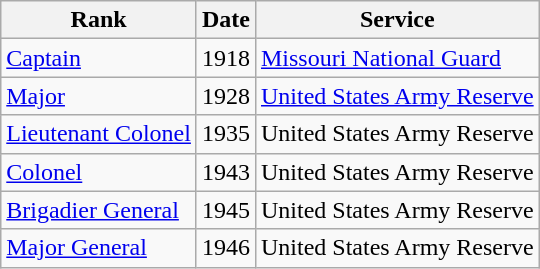<table class="wikitable">
<tr>
<th>Rank</th>
<th>Date</th>
<th>Service</th>
</tr>
<tr>
<td> <a href='#'>Captain</a></td>
<td>1918</td>
<td><a href='#'>Missouri National Guard</a></td>
</tr>
<tr>
<td> <a href='#'>Major</a></td>
<td>1928</td>
<td><a href='#'>United States Army Reserve</a></td>
</tr>
<tr>
<td> <a href='#'>Lieutenant Colonel</a></td>
<td>1935</td>
<td>United States Army Reserve</td>
</tr>
<tr>
<td> <a href='#'>Colonel</a></td>
<td>1943</td>
<td>United States Army Reserve</td>
</tr>
<tr>
<td> <a href='#'>Brigadier General</a></td>
<td>1945</td>
<td>United States Army Reserve</td>
</tr>
<tr>
<td> <a href='#'>Major General</a></td>
<td>1946</td>
<td>United States Army Reserve</td>
</tr>
</table>
